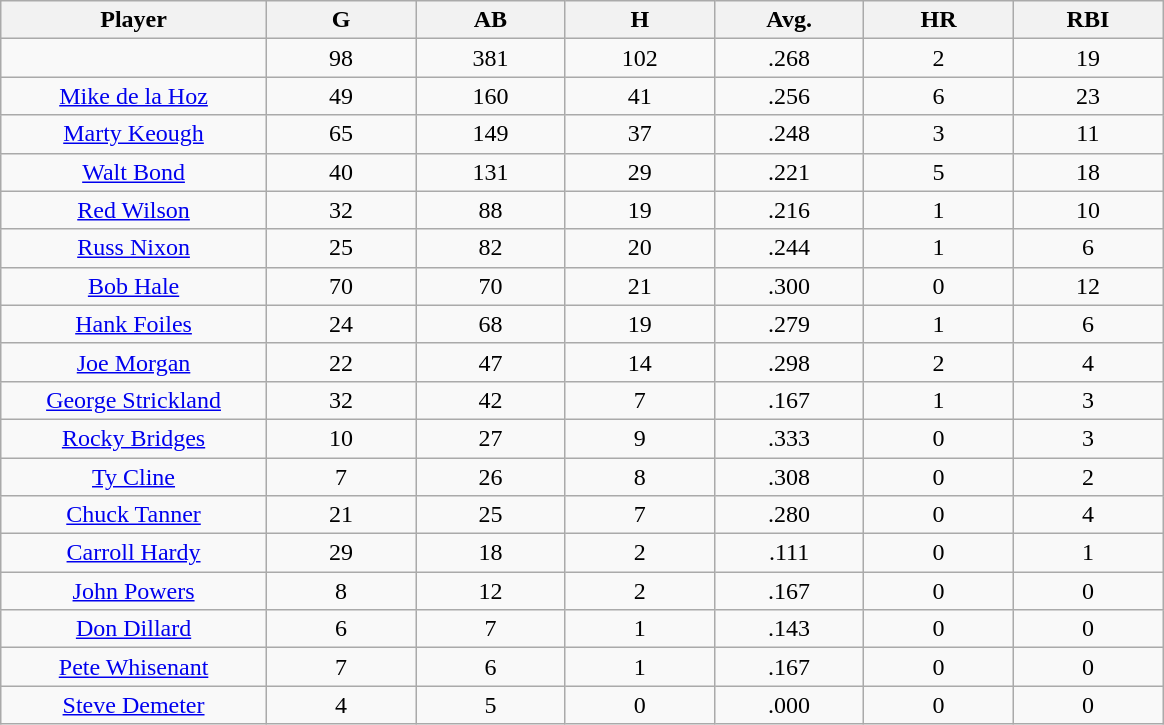<table class="wikitable sortable">
<tr>
<th bgcolor="#DDDDFF" width="16%">Player</th>
<th bgcolor="#DDDDFF" width="9%">G</th>
<th bgcolor="#DDDDFF" width="9%">AB</th>
<th bgcolor="#DDDDFF" width="9%">H</th>
<th bgcolor="#DDDDFF" width="9%">Avg.</th>
<th bgcolor="#DDDDFF" width="9%">HR</th>
<th bgcolor="#DDDDFF" width="9%">RBI</th>
</tr>
<tr align="center">
<td></td>
<td>98</td>
<td>381</td>
<td>102</td>
<td>.268</td>
<td>2</td>
<td>19</td>
</tr>
<tr align="center">
<td><a href='#'>Mike de la Hoz</a></td>
<td>49</td>
<td>160</td>
<td>41</td>
<td>.256</td>
<td>6</td>
<td>23</td>
</tr>
<tr align=center>
<td><a href='#'>Marty Keough</a></td>
<td>65</td>
<td>149</td>
<td>37</td>
<td>.248</td>
<td>3</td>
<td>11</td>
</tr>
<tr align=center>
<td><a href='#'>Walt Bond</a></td>
<td>40</td>
<td>131</td>
<td>29</td>
<td>.221</td>
<td>5</td>
<td>18</td>
</tr>
<tr align=center>
<td><a href='#'>Red Wilson</a></td>
<td>32</td>
<td>88</td>
<td>19</td>
<td>.216</td>
<td>1</td>
<td>10</td>
</tr>
<tr align=center>
<td><a href='#'>Russ Nixon</a></td>
<td>25</td>
<td>82</td>
<td>20</td>
<td>.244</td>
<td>1</td>
<td>6</td>
</tr>
<tr align=center>
<td><a href='#'>Bob Hale</a></td>
<td>70</td>
<td>70</td>
<td>21</td>
<td>.300</td>
<td>0</td>
<td>12</td>
</tr>
<tr align=center>
<td><a href='#'>Hank Foiles</a></td>
<td>24</td>
<td>68</td>
<td>19</td>
<td>.279</td>
<td>1</td>
<td>6</td>
</tr>
<tr align=center>
<td><a href='#'>Joe Morgan</a></td>
<td>22</td>
<td>47</td>
<td>14</td>
<td>.298</td>
<td>2</td>
<td>4</td>
</tr>
<tr align=center>
<td><a href='#'>George Strickland</a></td>
<td>32</td>
<td>42</td>
<td>7</td>
<td>.167</td>
<td>1</td>
<td>3</td>
</tr>
<tr align=center>
<td><a href='#'>Rocky Bridges</a></td>
<td>10</td>
<td>27</td>
<td>9</td>
<td>.333</td>
<td>0</td>
<td>3</td>
</tr>
<tr align=center>
<td><a href='#'>Ty Cline</a></td>
<td>7</td>
<td>26</td>
<td>8</td>
<td>.308</td>
<td>0</td>
<td>2</td>
</tr>
<tr align=center>
<td><a href='#'>Chuck Tanner</a></td>
<td>21</td>
<td>25</td>
<td>7</td>
<td>.280</td>
<td>0</td>
<td>4</td>
</tr>
<tr align=center>
<td><a href='#'>Carroll Hardy</a></td>
<td>29</td>
<td>18</td>
<td>2</td>
<td>.111</td>
<td>0</td>
<td>1</td>
</tr>
<tr align=center>
<td><a href='#'>John Powers</a></td>
<td>8</td>
<td>12</td>
<td>2</td>
<td>.167</td>
<td>0</td>
<td>0</td>
</tr>
<tr align=center>
<td><a href='#'>Don Dillard</a></td>
<td>6</td>
<td>7</td>
<td>1</td>
<td>.143</td>
<td>0</td>
<td>0</td>
</tr>
<tr align=center>
<td><a href='#'>Pete Whisenant</a></td>
<td>7</td>
<td>6</td>
<td>1</td>
<td>.167</td>
<td>0</td>
<td>0</td>
</tr>
<tr align=center>
<td><a href='#'>Steve Demeter</a></td>
<td>4</td>
<td>5</td>
<td>0</td>
<td>.000</td>
<td>0</td>
<td>0</td>
</tr>
</table>
